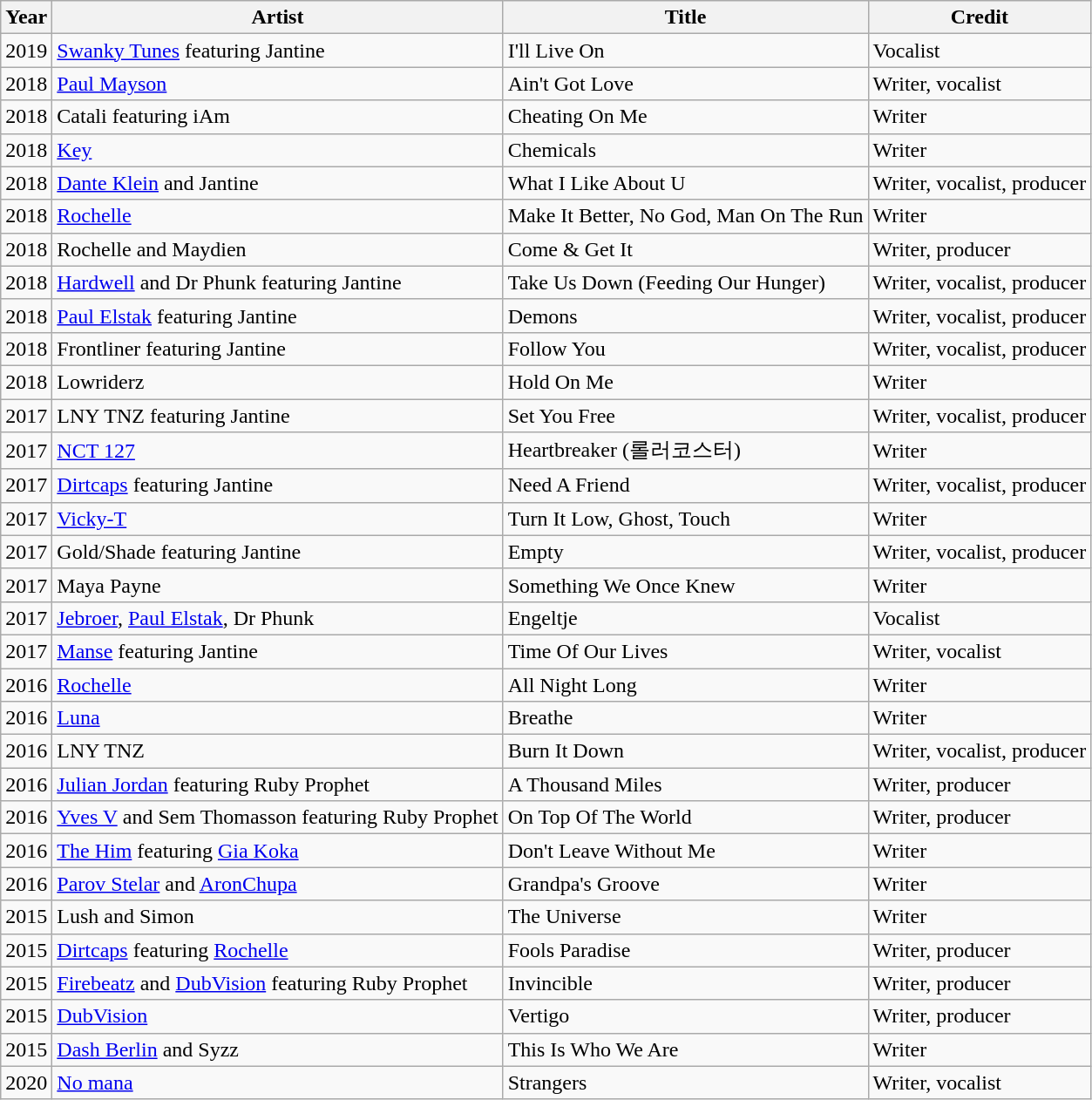<table class="wikitable plainrowheaders">
<tr>
<th>Year</th>
<th>Artist</th>
<th>Title</th>
<th>Credit</th>
</tr>
<tr>
<td>2019</td>
<td><a href='#'>Swanky Tunes</a> featuring Jantine</td>
<td>I'll Live On</td>
<td>Vocalist</td>
</tr>
<tr>
<td>2018</td>
<td><a href='#'>Paul Mayson</a></td>
<td>Ain't Got Love</td>
<td>Writer, vocalist</td>
</tr>
<tr>
<td>2018</td>
<td>Catali featuring iAm</td>
<td>Cheating On Me</td>
<td>Writer</td>
</tr>
<tr>
<td>2018</td>
<td><a href='#'>Key</a></td>
<td>Chemicals</td>
<td>Writer</td>
</tr>
<tr>
<td>2018</td>
<td><a href='#'>Dante Klein</a> and Jantine</td>
<td>What I Like About U</td>
<td>Writer, vocalist, producer</td>
</tr>
<tr>
<td>2018</td>
<td><a href='#'>Rochelle</a></td>
<td>Make It Better, No God, Man On The Run</td>
<td>Writer</td>
</tr>
<tr>
<td>2018</td>
<td>Rochelle and Maydien</td>
<td>Come & Get It</td>
<td>Writer, producer</td>
</tr>
<tr>
<td>2018</td>
<td><a href='#'>Hardwell</a> and Dr Phunk featuring Jantine</td>
<td>Take Us Down (Feeding Our Hunger)</td>
<td>Writer, vocalist, producer</td>
</tr>
<tr>
<td>2018</td>
<td><a href='#'>Paul Elstak</a> featuring Jantine</td>
<td>Demons</td>
<td>Writer, vocalist, producer</td>
</tr>
<tr>
<td>2018</td>
<td>Frontliner featuring Jantine</td>
<td>Follow You</td>
<td>Writer, vocalist, producer</td>
</tr>
<tr>
<td>2018</td>
<td>Lowriderz</td>
<td>Hold On Me</td>
<td>Writer</td>
</tr>
<tr>
<td>2017</td>
<td>LNY TNZ featuring Jantine</td>
<td>Set You Free</td>
<td>Writer, vocalist, producer</td>
</tr>
<tr>
<td>2017</td>
<td><a href='#'>NCT 127</a></td>
<td>Heartbreaker (롤러코스터)</td>
<td>Writer</td>
</tr>
<tr>
<td>2017</td>
<td><a href='#'>Dirtcaps</a> featuring Jantine</td>
<td>Need A Friend</td>
<td>Writer, vocalist, producer</td>
</tr>
<tr>
<td>2017</td>
<td><a href='#'>Vicky-T</a></td>
<td>Turn It Low, Ghost, Touch</td>
<td>Writer</td>
</tr>
<tr>
<td>2017</td>
<td>Gold/Shade featuring Jantine</td>
<td>Empty</td>
<td>Writer, vocalist, producer</td>
</tr>
<tr>
<td>2017</td>
<td>Maya Payne</td>
<td>Something We Once Knew</td>
<td>Writer</td>
</tr>
<tr>
<td>2017</td>
<td><a href='#'>Jebroer</a>, <a href='#'>Paul Elstak</a>, Dr Phunk</td>
<td>Engeltje</td>
<td>Vocalist</td>
</tr>
<tr>
<td>2017</td>
<td><a href='#'>Manse</a> featuring Jantine</td>
<td>Time Of Our Lives</td>
<td>Writer, vocalist</td>
</tr>
<tr>
<td>2016</td>
<td><a href='#'>Rochelle</a></td>
<td>All Night Long</td>
<td>Writer</td>
</tr>
<tr>
<td>2016</td>
<td><a href='#'>Luna</a></td>
<td>Breathe</td>
<td>Writer</td>
</tr>
<tr>
<td>2016</td>
<td>LNY TNZ</td>
<td>Burn It Down</td>
<td>Writer, vocalist, producer</td>
</tr>
<tr>
<td>2016</td>
<td><a href='#'>Julian Jordan</a> featuring Ruby Prophet</td>
<td>A Thousand Miles</td>
<td>Writer, producer</td>
</tr>
<tr>
<td>2016</td>
<td><a href='#'>Yves V</a> and Sem Thomasson featuring Ruby Prophet</td>
<td>On Top Of The World</td>
<td>Writer, producer</td>
</tr>
<tr>
<td>2016</td>
<td><a href='#'>The Him</a> featuring <a href='#'>Gia Koka</a></td>
<td>Don't Leave Without Me</td>
<td>Writer</td>
</tr>
<tr>
<td>2016</td>
<td><a href='#'>Parov Stelar</a> and <a href='#'>AronChupa</a></td>
<td>Grandpa's Groove</td>
<td>Writer</td>
</tr>
<tr>
<td>2015</td>
<td>Lush and Simon</td>
<td>The Universe</td>
<td>Writer</td>
</tr>
<tr>
<td>2015</td>
<td><a href='#'>Dirtcaps</a> featuring <a href='#'>Rochelle</a></td>
<td>Fools Paradise</td>
<td>Writer, producer</td>
</tr>
<tr>
<td>2015</td>
<td><a href='#'>Firebeatz</a> and <a href='#'>DubVision</a> featuring Ruby Prophet</td>
<td>Invincible</td>
<td>Writer, producer</td>
</tr>
<tr>
<td>2015</td>
<td><a href='#'>DubVision</a></td>
<td>Vertigo</td>
<td>Writer, producer</td>
</tr>
<tr>
<td>2015</td>
<td><a href='#'>Dash Berlin</a> and Syzz</td>
<td>This Is Who We Are</td>
<td>Writer</td>
</tr>
<tr>
<td>2020</td>
<td><a href='#'>No mana</a></td>
<td>Strangers</td>
<td>Writer, vocalist</td>
</tr>
</table>
